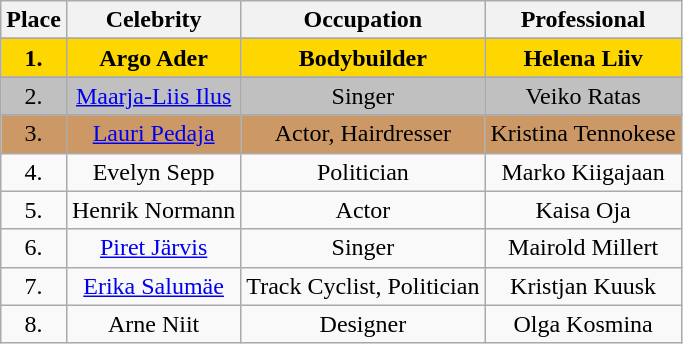<table class="sortable wikitable">
<tr>
<th>Place</th>
<th>Celebrity</th>
<th>Occupation</th>
<th>Professional</th>
</tr>
<tr -->
</tr>
<tr bgcolor="gold">
<td align="center"><strong>1.</strong></td>
<td align="center"><strong>Argo Ader</strong></td>
<td align="center"><strong>Bodybuilder</strong></td>
<td align="center"><strong>Helena Liiv</strong></td>
</tr>
<tr -->
</tr>
<tr bgcolor="silver">
<td align="center">2.</td>
<td align="center"><a href='#'>Maarja-Liis Ilus</a></td>
<td align="center">Singer</td>
<td align="center">Veiko Ratas</td>
</tr>
<tr -->
</tr>
<tr bgcolor="#cc9966">
<td align="center">3.</td>
<td align="center"><a href='#'>Lauri Pedaja</a></td>
<td align="center">Actor, Hairdresser</td>
<td align="center">Kristina Tennokese</td>
</tr>
<tr -->
<td align="center">4.</td>
<td align="center">Evelyn Sepp</td>
<td align="center">Politician</td>
<td align="center">Marko Kiigajaan</td>
</tr>
<tr -->
<td align="center">5.</td>
<td align="center">Henrik Normann</td>
<td align="center">Actor</td>
<td align="center">Kaisa Oja</td>
</tr>
<tr -->
<td align="center">6.</td>
<td align="center"><a href='#'>Piret Järvis</a></td>
<td align="center">Singer</td>
<td align="center">Mairold Millert</td>
</tr>
<tr -->
<td align="center">7.</td>
<td align="center"><a href='#'>Erika Salumäe</a></td>
<td align="center">Track Cyclist, Politician</td>
<td align="center">Kristjan Kuusk</td>
</tr>
<tr -->
<td align="center">8.</td>
<td align="center">Arne Niit</td>
<td align="center">Designer</td>
<td align="center">Olga Kosmina</td>
</tr>
</table>
